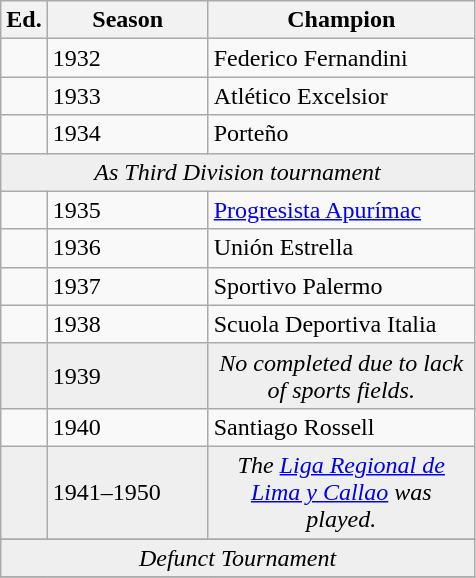<table class="wikitable sortable">
<tr>
<th width=px>Ed.</th>
<th width="100">Season</th>
<th width="170">Champion</th>
</tr>
<tr>
<td></td>
<td>1932</td>
<td>Federico Fernandini</td>
</tr>
<tr>
<td></td>
<td>1933</td>
<td>Atlético Excelsior</td>
</tr>
<tr>
<td></td>
<td>1934</td>
<td>Porteño</td>
</tr>
<tr bgcolor=#efefef>
<td colspan="3" align=center><em>As Third Division tournament</em></td>
</tr>
<tr>
<td></td>
<td>1935</td>
<td><a href='#'>Progresista Apurímac</a></td>
</tr>
<tr>
<td></td>
<td>1936</td>
<td>Unión Estrella</td>
</tr>
<tr>
<td></td>
<td>1937</td>
<td>Sportivo Palermo</td>
</tr>
<tr>
<td></td>
<td>1938</td>
<td>Scuola Deportiva Italia</td>
</tr>
<tr bgcolor=#efefef>
<td></td>
<td>1939</td>
<td colspan="2" align=center><em>No completed due to lack of sports fields.</em></td>
</tr>
<tr>
<td></td>
<td>1940</td>
<td>Santiago Rossell</td>
</tr>
<tr bgcolor=#efefef>
<td></td>
<td>1941–1950</td>
<td colspan="1" align=center><em>The <a href='#'>Liga Regional de Lima y Callao</a> was played.</em></td>
</tr>
<tr>
</tr>
<tr bgcolor=#efefef>
<td colspan="3" style="text-align:center;"><em>Defunct Tournament</em></td>
</tr>
<tr>
</tr>
</table>
